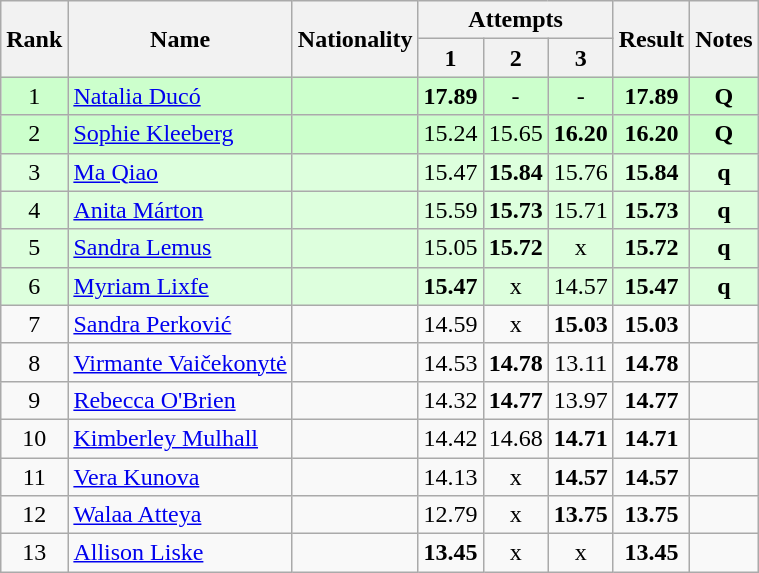<table class="wikitable sortable" style="text-align:center">
<tr>
<th rowspan=2>Rank</th>
<th rowspan=2>Name</th>
<th rowspan=2>Nationality</th>
<th colspan=3>Attempts</th>
<th rowspan=2>Result</th>
<th rowspan=2>Notes</th>
</tr>
<tr>
<th>1</th>
<th>2</th>
<th>3</th>
</tr>
<tr bgcolor=ccffcc>
<td>1</td>
<td align=left><a href='#'>Natalia Ducó</a></td>
<td align=left></td>
<td><strong>17.89</strong></td>
<td>-</td>
<td>-</td>
<td><strong>17.89</strong></td>
<td><strong>Q</strong></td>
</tr>
<tr bgcolor=ccffcc>
<td>2</td>
<td align=left><a href='#'>Sophie Kleeberg</a></td>
<td align=left></td>
<td>15.24</td>
<td>15.65</td>
<td><strong>16.20</strong></td>
<td><strong>16.20</strong></td>
<td><strong>Q</strong></td>
</tr>
<tr bgcolor=ddffdd>
<td>3</td>
<td align=left><a href='#'>Ma Qiao</a></td>
<td align=left></td>
<td>15.47</td>
<td><strong>15.84</strong></td>
<td>15.76</td>
<td><strong>15.84</strong></td>
<td><strong>q</strong></td>
</tr>
<tr bgcolor=ddffdd>
<td>4</td>
<td align=left><a href='#'>Anita Márton</a></td>
<td align=left></td>
<td>15.59</td>
<td><strong>15.73</strong></td>
<td>15.71</td>
<td><strong>15.73</strong></td>
<td><strong>q</strong></td>
</tr>
<tr bgcolor=ddffdd>
<td>5</td>
<td align=left><a href='#'>Sandra Lemus</a></td>
<td align=left></td>
<td>15.05</td>
<td><strong>15.72</strong></td>
<td>x</td>
<td><strong>15.72</strong></td>
<td><strong>q</strong></td>
</tr>
<tr bgcolor=ddffdd>
<td>6</td>
<td align=left><a href='#'>Myriam Lixfe</a></td>
<td align=left></td>
<td><strong>15.47</strong></td>
<td>x</td>
<td>14.57</td>
<td><strong>15.47</strong></td>
<td><strong>q</strong></td>
</tr>
<tr>
<td>7</td>
<td align=left><a href='#'>Sandra Perković</a></td>
<td align=left></td>
<td>14.59</td>
<td>x</td>
<td><strong>15.03</strong></td>
<td><strong>15.03</strong></td>
<td></td>
</tr>
<tr>
<td>8</td>
<td align=left><a href='#'>Virmante Vaičekonytė</a></td>
<td align=left></td>
<td>14.53</td>
<td><strong>14.78</strong></td>
<td>13.11</td>
<td><strong>14.78</strong></td>
<td></td>
</tr>
<tr>
<td>9</td>
<td align=left><a href='#'>Rebecca O'Brien</a></td>
<td align=left></td>
<td>14.32</td>
<td><strong>14.77</strong></td>
<td>13.97</td>
<td><strong>14.77</strong></td>
<td></td>
</tr>
<tr>
<td>10</td>
<td align=left><a href='#'>Kimberley Mulhall</a></td>
<td align=left></td>
<td>14.42</td>
<td>14.68</td>
<td><strong>14.71</strong></td>
<td><strong>14.71</strong></td>
<td></td>
</tr>
<tr>
<td>11</td>
<td align=left><a href='#'>Vera Kunova</a></td>
<td align=left></td>
<td>14.13</td>
<td>x</td>
<td><strong>14.57</strong></td>
<td><strong>14.57</strong></td>
<td></td>
</tr>
<tr>
<td>12</td>
<td align=left><a href='#'>Walaa Atteya</a></td>
<td align=left></td>
<td>12.79</td>
<td>x</td>
<td><strong>13.75</strong></td>
<td><strong>13.75</strong></td>
<td></td>
</tr>
<tr>
<td>13</td>
<td align=left><a href='#'>Allison Liske</a></td>
<td align=left></td>
<td><strong>13.45</strong></td>
<td>x</td>
<td>x</td>
<td><strong>13.45</strong></td>
<td></td>
</tr>
</table>
